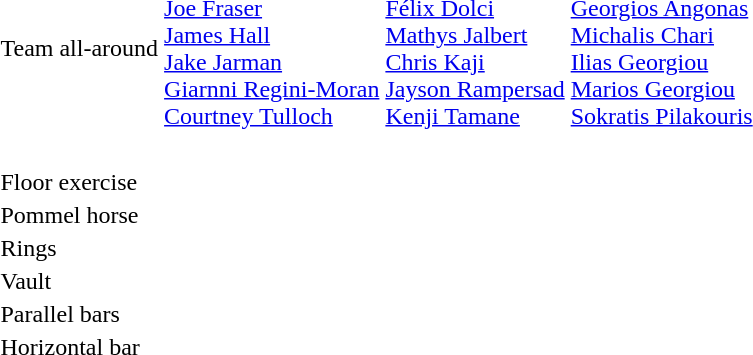<table>
<tr>
<td>Team all-around<br></td>
<td><br><a href='#'>Joe Fraser</a><br><a href='#'>James Hall</a><br><a href='#'>Jake Jarman</a><br><a href='#'>Giarnni Regini-Moran</a><br><a href='#'>Courtney Tulloch</a></td>
<td><br><a href='#'>Félix Dolci</a><br><a href='#'>Mathys Jalbert</a><br><a href='#'>Chris Kaji</a><br><a href='#'>Jayson Rampersad</a><br><a href='#'>Kenji Tamane</a></td>
<td><br><a href='#'>Georgios Angonas</a><br><a href='#'>Michalis Chari</a><br><a href='#'>Ilias Georgiou</a><br><a href='#'>Marios Georgiou</a><br><a href='#'>Sokratis Pilakouris</a></td>
</tr>
<tr>
<td><br></td>
<td></td>
<td></td>
<td></td>
</tr>
<tr>
<td>Floor exercise<br></td>
<td></td>
<td></td>
<td></td>
</tr>
<tr>
<td>Pommel horse<br></td>
<td></td>
<td></td>
<td></td>
</tr>
<tr>
<td>Rings<br></td>
<td></td>
<td></td>
<td></td>
</tr>
<tr>
<td>Vault<br></td>
<td></td>
<td></td>
<td></td>
</tr>
<tr>
<td>Parallel bars<br></td>
<td></td>
<td></td>
<td></td>
</tr>
<tr>
<td>Horizontal bar<br></td>
<td></td>
<td></td>
<td></td>
</tr>
</table>
